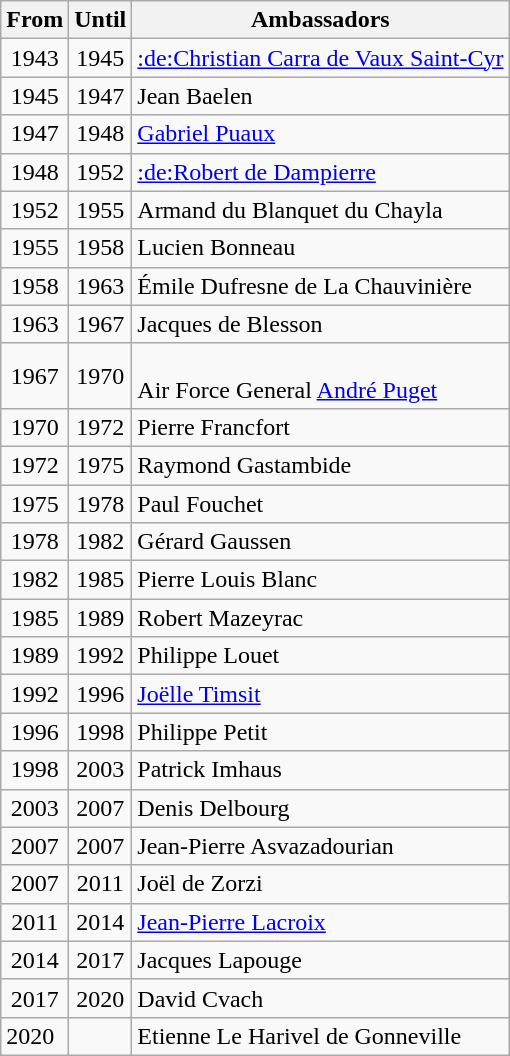<table class="wikitable centre">
<tr>
<th>From</th>
<th>Until</th>
<th>Ambassadors</th>
</tr>
<tr>
<td align="center">1943</td>
<td align="center">1945</td>
<td><a href='#'>:de:Christian Carra de Vaux Saint-Cyr</a></td>
</tr>
<tr>
<td align="center">1945</td>
<td align="center">1947</td>
<td>Jean Baelen</td>
</tr>
<tr>
<td align="center">1947</td>
<td align="center">1948</td>
<td><a href='#'>Gabriel Puaux</a></td>
</tr>
<tr>
<td align="center">1948</td>
<td align="center">1952</td>
<td><a href='#'>:de:Robert de Dampierre</a></td>
</tr>
<tr>
<td align="center">1952</td>
<td align="center">1955</td>
<td>Armand du Blanquet du Chayla</td>
</tr>
<tr>
<td align="center">1955</td>
<td align="center">1958</td>
<td>Lucien Bonneau</td>
</tr>
<tr>
<td align="center">1958</td>
<td align="center">1963</td>
<td>Émile Dufresne de La Chauvinière</td>
</tr>
<tr>
<td align="center">1963</td>
<td align="center">1967</td>
<td>Jacques de Blesson</td>
</tr>
<tr>
<td align="center">1967</td>
<td align="center">1970</td>
<td><br>Air Force General <a href='#'>André Puget</a></td>
</tr>
<tr>
<td align="center">1970</td>
<td align="center">1972</td>
<td>Pierre Francfort</td>
</tr>
<tr>
<td align="center">1972</td>
<td align="center">1975</td>
<td>Raymond Gastambide</td>
</tr>
<tr>
<td align="center">1975</td>
<td align="center">1978</td>
<td>Paul Fouchet</td>
</tr>
<tr>
<td align="center">1978</td>
<td align="center">1982</td>
<td>Gérard Gaussen</td>
</tr>
<tr>
<td align="center">1982</td>
<td align="center">1985</td>
<td>Pierre Louis Blanc</td>
</tr>
<tr>
<td align="center">1985</td>
<td align="center">1989</td>
<td>Robert Mazeyrac</td>
</tr>
<tr>
<td align="center">1989</td>
<td align="center">1992</td>
<td>Philippe Louet</td>
</tr>
<tr>
<td align="center">1992</td>
<td align="center">1996</td>
<td><a href='#'>Joëlle Timsit</a></td>
</tr>
<tr>
<td align="center">1996</td>
<td align="center">1998</td>
<td>Philippe Petit</td>
</tr>
<tr>
<td align="center">1998</td>
<td align="center">2003</td>
<td>Patrick Imhaus</td>
</tr>
<tr>
<td align="center">2003</td>
<td align="center">2007</td>
<td>Denis Delbourg</td>
</tr>
<tr>
<td align="center">2007</td>
<td align="center">2007</td>
<td>Jean-Pierre Asvazadourian</td>
</tr>
<tr>
<td align="center">2007</td>
<td align="center">2011</td>
<td>Joël de Zorzi</td>
</tr>
<tr>
<td align="center">2011</td>
<td align="center">2014</td>
<td><a href='#'>Jean-Pierre Lacroix</a></td>
</tr>
<tr>
<td align="center">2014</td>
<td align="center">2017</td>
<td>Jacques Lapouge</td>
</tr>
<tr>
<td align="center">2017</td>
<td align="center">2020</td>
<td>David Cvach</td>
</tr>
<tr>
<td>2020</td>
<td></td>
<td>Etienne Le Harivel de Gonneville </td>
</tr>
</table>
